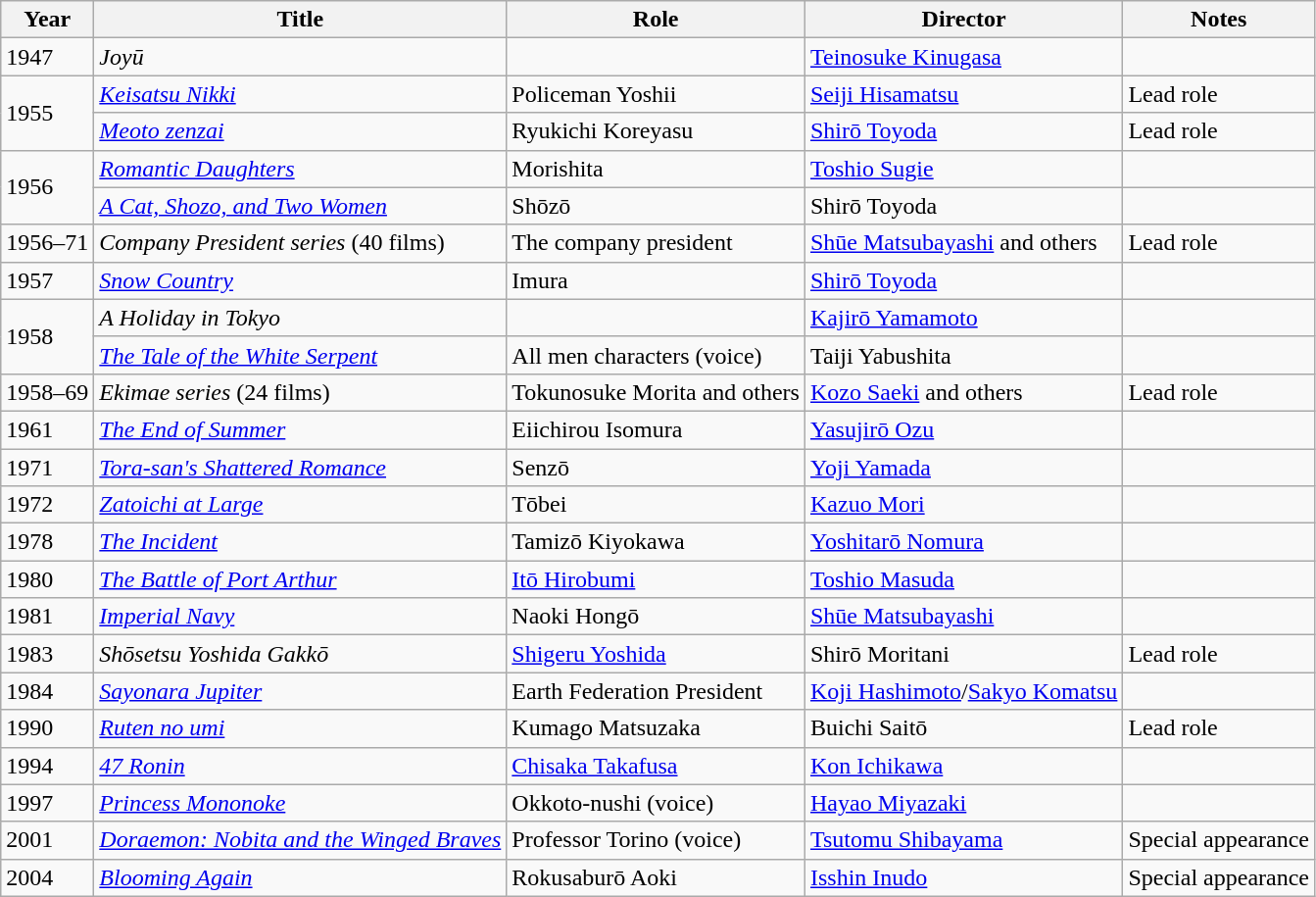<table class="wikitable sortable">
<tr>
<th>Year</th>
<th>Title</th>
<th>Role</th>
<th>Director</th>
<th class = "unsortable">Notes</th>
</tr>
<tr>
<td>1947</td>
<td><em>Joyū</em></td>
<td></td>
<td><a href='#'>Teinosuke Kinugasa</a></td>
<td></td>
</tr>
<tr>
<td rowspan=2>1955</td>
<td><em><a href='#'>Keisatsu Nikki</a></em></td>
<td>Policeman Yoshii</td>
<td><a href='#'>Seiji Hisamatsu</a></td>
<td>Lead role</td>
</tr>
<tr>
<td><em><a href='#'>Meoto zenzai</a></em></td>
<td>Ryukichi Koreyasu</td>
<td><a href='#'>Shirō Toyoda</a></td>
<td>Lead role</td>
</tr>
<tr>
<td rowspan=2>1956</td>
<td><em><a href='#'>Romantic Daughters</a></em></td>
<td>Morishita</td>
<td><a href='#'>Toshio Sugie</a></td>
<td></td>
</tr>
<tr>
<td><em><a href='#'>A Cat, Shozo, and Two Women</a></em></td>
<td>Shōzō</td>
<td>Shirō Toyoda</td>
<td></td>
</tr>
<tr>
<td>1956–71</td>
<td><em>Company President series</em> (40 films)</td>
<td>The company president</td>
<td><a href='#'>Shūe Matsubayashi</a> and others</td>
<td>Lead role</td>
</tr>
<tr>
<td>1957</td>
<td><em><a href='#'>Snow Country</a></em></td>
<td>Imura</td>
<td><a href='#'>Shirō Toyoda</a></td>
<td></td>
</tr>
<tr>
<td rowspan=2>1958</td>
<td><em>A Holiday in Tokyo</em></td>
<td></td>
<td><a href='#'>Kajirō Yamamoto</a></td>
<td></td>
</tr>
<tr>
<td><em><a href='#'>The Tale of the White Serpent</a></em></td>
<td>All men characters (voice)</td>
<td>Taiji Yabushita</td>
<td></td>
</tr>
<tr>
<td>1958–69</td>
<td><em>Ekimae series</em> (24 films)</td>
<td>Tokunosuke Morita and others</td>
<td><a href='#'>Kozo Saeki</a> and others</td>
<td>Lead role</td>
</tr>
<tr>
<td>1961</td>
<td><em><a href='#'>The End of Summer</a></em></td>
<td>Eiichirou Isomura</td>
<td><a href='#'>Yasujirō Ozu</a></td>
<td></td>
</tr>
<tr>
<td>1971</td>
<td><em><a href='#'>Tora-san's Shattered Romance</a></em></td>
<td>Senzō</td>
<td><a href='#'>Yoji Yamada</a></td>
<td></td>
</tr>
<tr>
<td>1972</td>
<td><em><a href='#'>Zatoichi at Large</a></em></td>
<td>Tōbei</td>
<td><a href='#'>Kazuo Mori</a></td>
<td></td>
</tr>
<tr>
<td>1978</td>
<td><em><a href='#'>The Incident</a></em></td>
<td>Tamizō Kiyokawa</td>
<td><a href='#'>Yoshitarō Nomura</a></td>
<td></td>
</tr>
<tr>
<td>1980</td>
<td><em><a href='#'>The Battle of Port Arthur</a></em></td>
<td><a href='#'>Itō Hirobumi</a></td>
<td><a href='#'>Toshio Masuda</a></td>
<td></td>
</tr>
<tr>
<td>1981</td>
<td><em><a href='#'>Imperial Navy</a></em></td>
<td>Naoki Hongō</td>
<td><a href='#'>Shūe Matsubayashi</a></td>
<td></td>
</tr>
<tr>
<td>1983</td>
<td><em>Shōsetsu Yoshida Gakkō</em></td>
<td><a href='#'>Shigeru Yoshida</a></td>
<td>Shirō Moritani</td>
<td>Lead role</td>
</tr>
<tr>
<td>1984</td>
<td><em><a href='#'>Sayonara Jupiter</a></em></td>
<td>Earth Federation President</td>
<td><a href='#'>Koji Hashimoto</a>/<a href='#'>Sakyo Komatsu</a></td>
<td></td>
</tr>
<tr>
<td>1990</td>
<td><em><a href='#'>Ruten no umi</a></em></td>
<td>Kumago Matsuzaka</td>
<td>Buichi Saitō</td>
<td>Lead role</td>
</tr>
<tr>
<td>1994</td>
<td><em><a href='#'>47 Ronin</a></em></td>
<td><a href='#'>Chisaka Takafusa</a></td>
<td><a href='#'>Kon Ichikawa</a></td>
<td></td>
</tr>
<tr>
<td>1997</td>
<td><em><a href='#'>Princess Mononoke</a></em></td>
<td>Okkoto-nushi (voice)</td>
<td><a href='#'>Hayao Miyazaki</a></td>
<td></td>
</tr>
<tr>
<td>2001</td>
<td><em><a href='#'>Doraemon: Nobita and the Winged Braves</a></em></td>
<td>Professor Torino (voice)</td>
<td><a href='#'>Tsutomu Shibayama</a></td>
<td>Special appearance</td>
</tr>
<tr>
<td>2004</td>
<td><em><a href='#'>Blooming Again</a></em></td>
<td>Rokusaburō Aoki</td>
<td><a href='#'>Isshin Inudo</a></td>
<td>Special appearance</td>
</tr>
</table>
